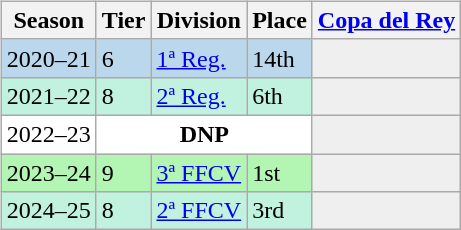<table>
<tr>
<td valign="top" width=0%><br><table class="wikitable">
<tr style="background:#f0f6fa;">
<th>Season</th>
<th>Tier</th>
<th>Division</th>
<th>Place</th>
<th><a href='#'>Copa del Rey</a></th>
</tr>
<tr>
<td style="background:#BBD7EC;">2020–21</td>
<td style="background:#BBD7EC;">6</td>
<td style="background:#BBD7EC;"><a href='#'>1ª Reg.</a></td>
<td style="background:#BBD7EC;">14th</td>
<td style="background:#efefef;"></td>
</tr>
<tr>
<td style="background:#C0F2DF;">2021–22</td>
<td style="background:#C0F2DF;">8</td>
<td style="background:#C0F2DF;"><a href='#'>2ª Reg.</a></td>
<td style="background:#C0F2DF;">6th</td>
<td style="background:#efefef;"></td>
</tr>
<tr>
<td style="background:#FFFFFF;">2022–23</td>
<th style="background:#FFFFFF;" colspan="3">DNP</th>
<td style="background:#efefef;"></td>
</tr>
<tr>
<td style="background:#B3F5B3;">2023–24</td>
<td style="background:#B3F5B3;">9</td>
<td style="background:#B3F5B3;"><a href='#'>3ª FFCV</a></td>
<td style="background:#B3F5B3;">1st</td>
<th style="background:#efefef;"></th>
</tr>
<tr>
<td style="background:#C0F2DF;">2024–25</td>
<td style="background:#C0F2DF;">8</td>
<td style="background:#C0F2DF;"><a href='#'>2ª FFCV</a></td>
<td style="background:#C0F2DF;">3rd</td>
<td style="background:#efefef;"></td>
</tr>
</table>
</td>
</tr>
</table>
